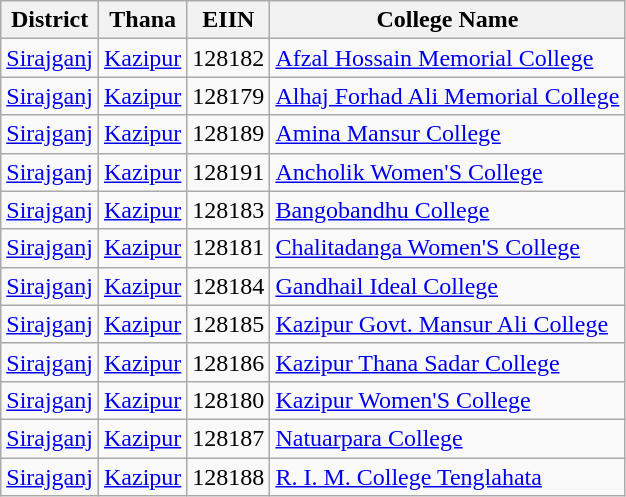<table class="wikitable">
<tr>
<th style="text-align: center;">District</th>
<th style="text-align: center;">Thana</th>
<th style="text-align: center;">EIIN</th>
<th style="text-align: center;">College Name</th>
</tr>
<tr>
<td style="text-align: center;"><a href='#'>Sirajganj</a></td>
<td style="text-align: center;"><a href='#'>Kazipur</a></td>
<td style="text-align: center;">128182</td>
<td><a href='#'>Afzal Hossain Memorial College</a></td>
</tr>
<tr>
<td style="text-align: center;"><a href='#'>Sirajganj</a></td>
<td style="text-align: center;"><a href='#'>Kazipur</a></td>
<td style="text-align: center;">128179</td>
<td><a href='#'>Alhaj Forhad Ali Memorial College</a></td>
</tr>
<tr>
<td style="text-align: center;"><a href='#'>Sirajganj</a></td>
<td style="text-align: center;"><a href='#'>Kazipur</a></td>
<td style="text-align: center;">128189</td>
<td><a href='#'>Amina Mansur College</a></td>
</tr>
<tr>
<td style="text-align: center;"><a href='#'>Sirajganj</a></td>
<td style="text-align: center;"><a href='#'>Kazipur</a></td>
<td style="text-align: center;">128191</td>
<td><a href='#'>Ancholik Women'S College</a></td>
</tr>
<tr>
<td style="text-align: center;"><a href='#'>Sirajganj</a></td>
<td style="text-align: center;"><a href='#'>Kazipur</a></td>
<td style="text-align: center;">128183</td>
<td><a href='#'>Bangobandhu College</a></td>
</tr>
<tr>
<td style="text-align: center;"><a href='#'>Sirajganj</a></td>
<td style="text-align: center;"><a href='#'>Kazipur</a></td>
<td style="text-align: center;">128181</td>
<td><a href='#'>Chalitadanga Women'S College</a></td>
</tr>
<tr>
<td style="text-align: center;"><a href='#'>Sirajganj</a></td>
<td style="text-align: center;"><a href='#'>Kazipur</a></td>
<td style="text-align: center;">128184</td>
<td><a href='#'>Gandhail Ideal College</a></td>
</tr>
<tr>
<td style="text-align: center;"><a href='#'>Sirajganj</a></td>
<td style="text-align: center;"><a href='#'>Kazipur</a></td>
<td style="text-align: center;">128185</td>
<td><a href='#'>Kazipur Govt. Mansur Ali College</a></td>
</tr>
<tr>
<td style="text-align: center;"><a href='#'>Sirajganj</a></td>
<td style="text-align: center;"><a href='#'>Kazipur</a></td>
<td style="text-align: center;">128186</td>
<td><a href='#'>Kazipur Thana Sadar College</a></td>
</tr>
<tr>
<td style="text-align: center;"><a href='#'>Sirajganj</a></td>
<td style="text-align: center;"><a href='#'>Kazipur</a></td>
<td style="text-align: center;">128180</td>
<td><a href='#'>Kazipur Women'S College</a></td>
</tr>
<tr>
<td style="text-align: center;"><a href='#'>Sirajganj</a></td>
<td style="text-align: center;"><a href='#'>Kazipur</a></td>
<td style="text-align: center;">128187</td>
<td><a href='#'>Natuarpara College</a></td>
</tr>
<tr>
<td style="text-align: center;"><a href='#'>Sirajganj</a></td>
<td style="text-align: center;"><a href='#'>Kazipur</a></td>
<td style="text-align: center;">128188</td>
<td><a href='#'>R. I. M. College Tenglahata</a></td>
</tr>
</table>
